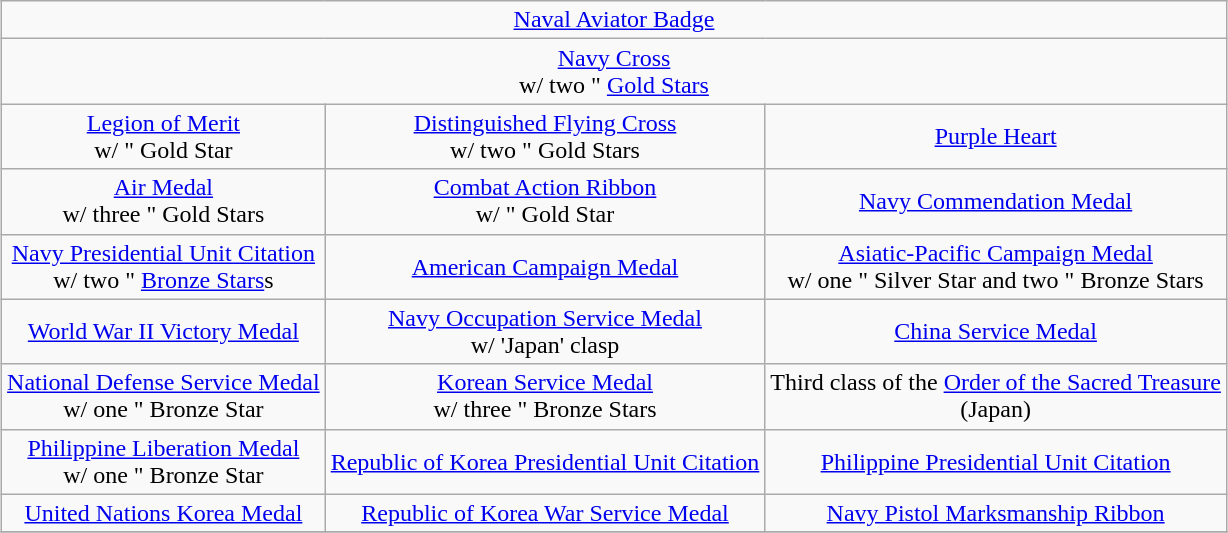<table class="wikitable" style="margin:1em auto; text-align:center;">
<tr>
<td colspan="3"><a href='#'>Naval Aviator Badge</a></td>
</tr>
<tr>
<td colspan="3"><a href='#'>Navy Cross</a><br>w/ two " <a href='#'>Gold Stars</a></td>
</tr>
<tr>
<td><a href='#'>Legion of Merit</a><br>w/ " Gold Star</td>
<td><a href='#'>Distinguished Flying Cross</a><br>w/ two " Gold Stars</td>
<td><a href='#'>Purple Heart</a></td>
</tr>
<tr ->
<td><a href='#'>Air Medal</a><br>w/ three " Gold Stars</td>
<td><a href='#'>Combat Action Ribbon</a><br>w/ " Gold Star</td>
<td><a href='#'>Navy Commendation Medal</a></td>
</tr>
<tr>
<td><a href='#'>Navy Presidential Unit Citation</a><br>w/ two " <a href='#'>Bronze Stars</a>s</td>
<td><a href='#'>American Campaign Medal</a></td>
<td><a href='#'>Asiatic-Pacific Campaign Medal</a><br>w/ one " Silver Star and two " Bronze Stars</td>
</tr>
<tr>
<td><a href='#'>World War II Victory Medal</a></td>
<td><a href='#'>Navy Occupation Service Medal</a><br>w/ 'Japan' clasp</td>
<td><a href='#'>China Service Medal</a></td>
</tr>
<tr>
<td><a href='#'>National Defense Service Medal</a><br>w/ one " Bronze Star</td>
<td><a href='#'>Korean Service Medal</a><br>w/ three " Bronze Stars</td>
<td>Third class of the <a href='#'>Order of the Sacred Treasure</a><br>(Japan)</td>
</tr>
<tr>
<td><a href='#'>Philippine Liberation Medal</a><br>w/ one " Bronze Star</td>
<td><a href='#'>Republic of Korea Presidential Unit Citation</a></td>
<td><a href='#'>Philippine Presidential Unit Citation</a></td>
</tr>
<tr>
<td><a href='#'>United Nations Korea Medal</a></td>
<td><a href='#'>Republic of Korea War Service Medal</a></td>
<td><a href='#'>Navy Pistol Marksmanship Ribbon</a></td>
</tr>
<tr>
</tr>
</table>
